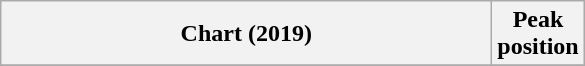<table class="wikitable sortable plainrowheaders">
<tr>
<th style="width:20em;">Chart (2019)</th>
<th>Peak<br>position</th>
</tr>
<tr>
</tr>
</table>
